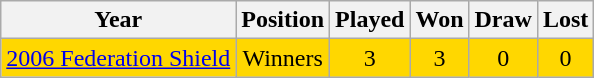<table class="wikitable" style="text-align: center;">
<tr>
<th>Year</th>
<th>Position</th>
<th>Played</th>
<th>Won</th>
<th>Draw</th>
<th>Lost</th>
</tr>
<tr style="background:gold;">
<td> <a href='#'>2006 Federation Shield</a></td>
<td style="background:gold">Winners</td>
<td style="background:gold">3</td>
<td style="background:gold">3</td>
<td style="background:gold">0</td>
<td style="background:gold">0</td>
</tr>
</table>
